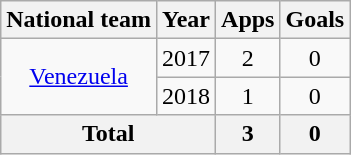<table class="wikitable" style="text-align:center">
<tr>
<th>National team</th>
<th>Year</th>
<th>Apps</th>
<th>Goals</th>
</tr>
<tr>
<td rowspan="2"><a href='#'>Venezuela</a></td>
<td>2017</td>
<td>2</td>
<td>0</td>
</tr>
<tr>
<td>2018</td>
<td>1</td>
<td>0</td>
</tr>
<tr>
<th colspan=2>Total</th>
<th>3</th>
<th>0</th>
</tr>
</table>
